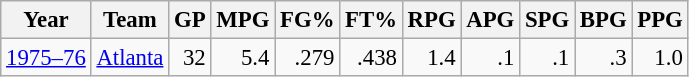<table class="wikitable sortable" style="font-size:95%; text-align:right;">
<tr>
<th>Year</th>
<th>Team</th>
<th>GP</th>
<th>MPG</th>
<th>FG%</th>
<th>FT%</th>
<th>RPG</th>
<th>APG</th>
<th>SPG</th>
<th>BPG</th>
<th>PPG</th>
</tr>
<tr>
<td style="text-align:left;"><a href='#'>1975–76</a></td>
<td style="text-align:left;"><a href='#'>Atlanta</a></td>
<td>32</td>
<td>5.4</td>
<td>.279</td>
<td>.438</td>
<td>1.4</td>
<td>.1</td>
<td>.1</td>
<td>.3</td>
<td>1.0</td>
</tr>
</table>
